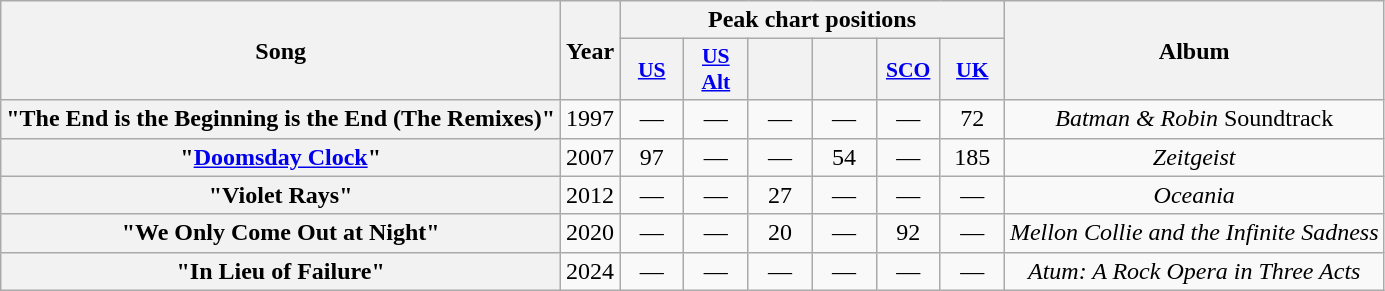<table class="wikitable plainrowheaders" style="text-align:center;">
<tr>
<th scope="col" rowspan="2">Song</th>
<th scope="col" rowspan="2">Year</th>
<th scope="col" colspan="6">Peak chart positions</th>
<th scope="col" rowspan="2">Album</th>
</tr>
<tr>
<th scope="col" style="width:2.5em;font-size:90%;"><a href='#'>US</a><br></th>
<th scope="col" style="width:2.5em;font-size:90%;"><a href='#'>US<br>Alt</a><br></th>
<th scope="col" style="width:2.5em;font-size:90%;"><br></th>
<th scope="col" style="width:2.5em;font-size:90%;"><br></th>
<th scope="col" style="width:2.5em;font-size:90%;"><a href='#'>SCO</a><br></th>
<th scope="col" style="width:2.5em;font-size:90%;"><a href='#'>UK</a><br></th>
</tr>
<tr>
<th scope="row">"The End is the Beginning is the End (The Remixes)"</th>
<td>1997</td>
<td>—</td>
<td>—</td>
<td>—</td>
<td>—</td>
<td>—</td>
<td>72</td>
<td rowspan="1"><em>Batman & Robin</em> Soundtrack</td>
</tr>
<tr>
<th scope="row">"<a href='#'>Doomsday Clock</a>"</th>
<td>2007</td>
<td>97</td>
<td>—</td>
<td>—</td>
<td>54</td>
<td>—</td>
<td>185</td>
<td rowspan="1"><em>Zeitgeist</em></td>
</tr>
<tr>
<th scope="row">"Violet Rays"</th>
<td>2012</td>
<td>—</td>
<td>—</td>
<td>27</td>
<td>—</td>
<td>—</td>
<td>—</td>
<td><em>Oceania</em></td>
</tr>
<tr>
<th scope="row">"We Only Come Out at Night"</th>
<td>2020</td>
<td>—</td>
<td>—</td>
<td>20</td>
<td>—</td>
<td>92</td>
<td>—</td>
<td><em>Mellon Collie and the Infinite Sadness</em></td>
</tr>
<tr>
<th scope="row">"In Lieu of Failure"</th>
<td>2024</td>
<td>—</td>
<td>—</td>
<td>—</td>
<td>—</td>
<td>—</td>
<td>—</td>
<td><em>Atum: A Rock Opera in Three Acts</em></td>
</tr>
</table>
